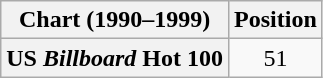<table class="wikitable plainrowheaders" style="text-align:center">
<tr>
<th>Chart (1990–1999)</th>
<th>Position</th>
</tr>
<tr>
<th scope="row">US <em>Billboard</em> Hot 100</th>
<td>51</td>
</tr>
</table>
